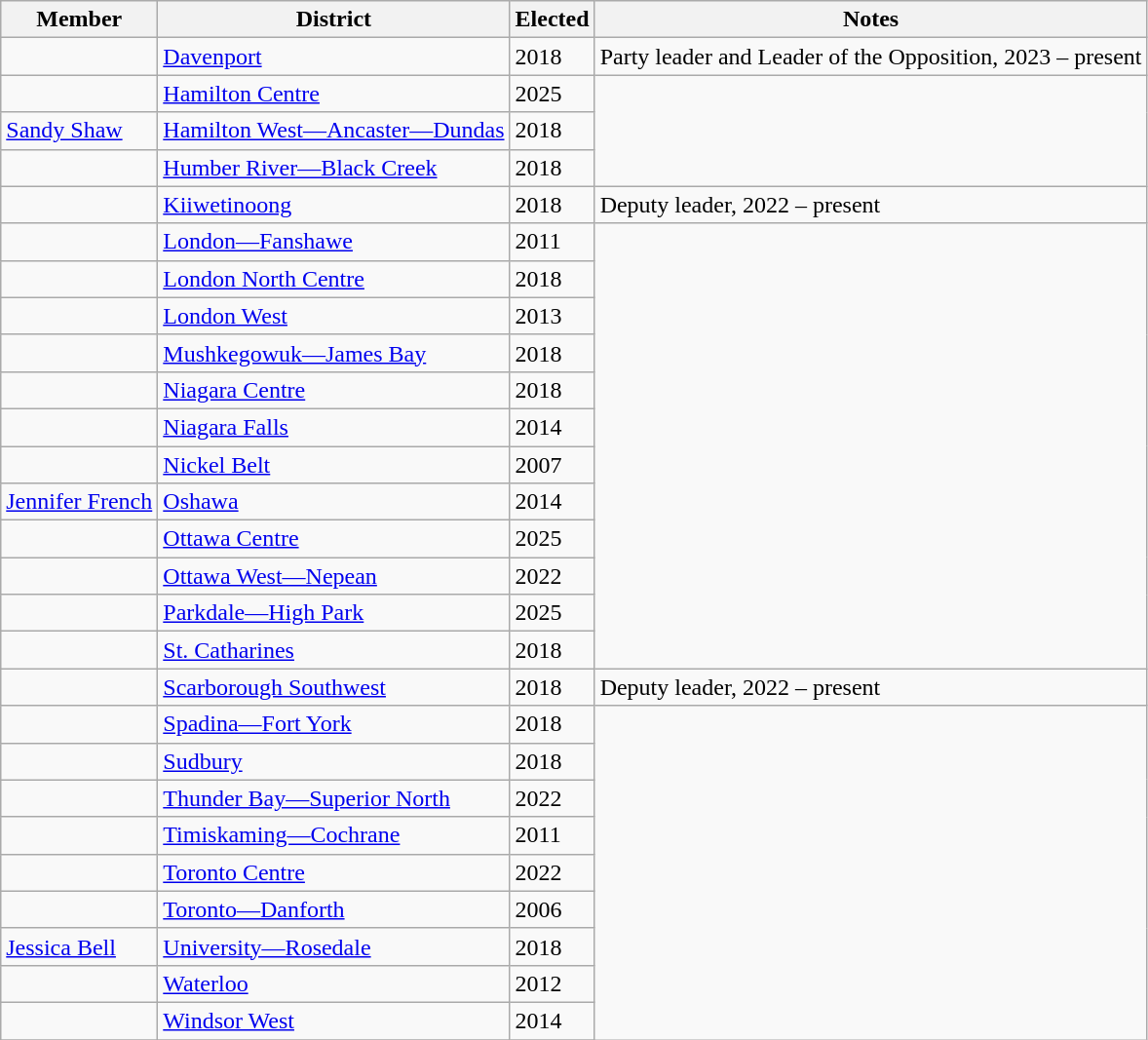<table class="wikitable sortable">
<tr>
<th>Member</th>
<th>District</th>
<th>Elected</th>
<th class=unsortable>Notes</th>
</tr>
<tr>
<td></td>
<td><a href='#'>Davenport</a></td>
<td>2018</td>
<td>Party leader and Leader of the Opposition, 2023 – present</td>
</tr>
<tr>
<td></td>
<td><a href='#'>Hamilton Centre</a></td>
<td>2025</td>
</tr>
<tr>
<td><a href='#'>Sandy Shaw</a></td>
<td><a href='#'>Hamilton West—Ancaster—Dundas</a></td>
<td>2018</td>
</tr>
<tr>
<td></td>
<td><a href='#'>Humber River—Black Creek</a></td>
<td>2018</td>
</tr>
<tr>
<td></td>
<td><a href='#'>Kiiwetinoong</a></td>
<td>2018</td>
<td>Deputy leader, 2022 – present</td>
</tr>
<tr>
<td></td>
<td><a href='#'>London—Fanshawe</a></td>
<td>2011</td>
</tr>
<tr>
<td></td>
<td><a href='#'>London North Centre</a></td>
<td>2018</td>
</tr>
<tr>
<td></td>
<td><a href='#'>London West</a></td>
<td>2013</td>
</tr>
<tr>
<td></td>
<td><a href='#'>Mushkegowuk—James Bay</a></td>
<td>2018</td>
</tr>
<tr>
<td></td>
<td><a href='#'>Niagara Centre</a></td>
<td>2018</td>
</tr>
<tr>
<td></td>
<td><a href='#'>Niagara Falls</a></td>
<td>2014</td>
</tr>
<tr>
<td></td>
<td><a href='#'>Nickel Belt</a></td>
<td>2007</td>
</tr>
<tr>
<td><a href='#'>Jennifer French</a></td>
<td><a href='#'>Oshawa</a></td>
<td>2014</td>
</tr>
<tr>
<td></td>
<td><a href='#'>Ottawa Centre</a></td>
<td>2025</td>
</tr>
<tr>
<td></td>
<td><a href='#'>Ottawa West—Nepean</a></td>
<td>2022</td>
</tr>
<tr>
<td></td>
<td><a href='#'>Parkdale—High Park</a></td>
<td>2025</td>
</tr>
<tr>
<td></td>
<td><a href='#'>St. Catharines</a></td>
<td>2018</td>
</tr>
<tr>
<td></td>
<td><a href='#'>Scarborough Southwest</a></td>
<td>2018</td>
<td>Deputy leader, 2022 – present</td>
</tr>
<tr>
<td></td>
<td><a href='#'>Spadina—Fort York</a></td>
<td>2018</td>
</tr>
<tr>
<td></td>
<td><a href='#'>Sudbury</a></td>
<td>2018</td>
</tr>
<tr>
<td></td>
<td><a href='#'>Thunder Bay—Superior North</a></td>
<td>2022</td>
</tr>
<tr>
<td></td>
<td><a href='#'>Timiskaming—Cochrane</a></td>
<td>2011</td>
</tr>
<tr>
<td></td>
<td><a href='#'>Toronto Centre</a></td>
<td>2022</td>
</tr>
<tr>
<td></td>
<td><a href='#'>Toronto—Danforth</a></td>
<td>2006</td>
</tr>
<tr>
<td><a href='#'>Jessica Bell</a></td>
<td><a href='#'>University—Rosedale</a></td>
<td>2018</td>
</tr>
<tr>
<td></td>
<td><a href='#'>Waterloo</a></td>
<td>2012</td>
</tr>
<tr>
<td></td>
<td><a href='#'>Windsor West</a></td>
<td>2014</td>
</tr>
<tr>
</tr>
</table>
